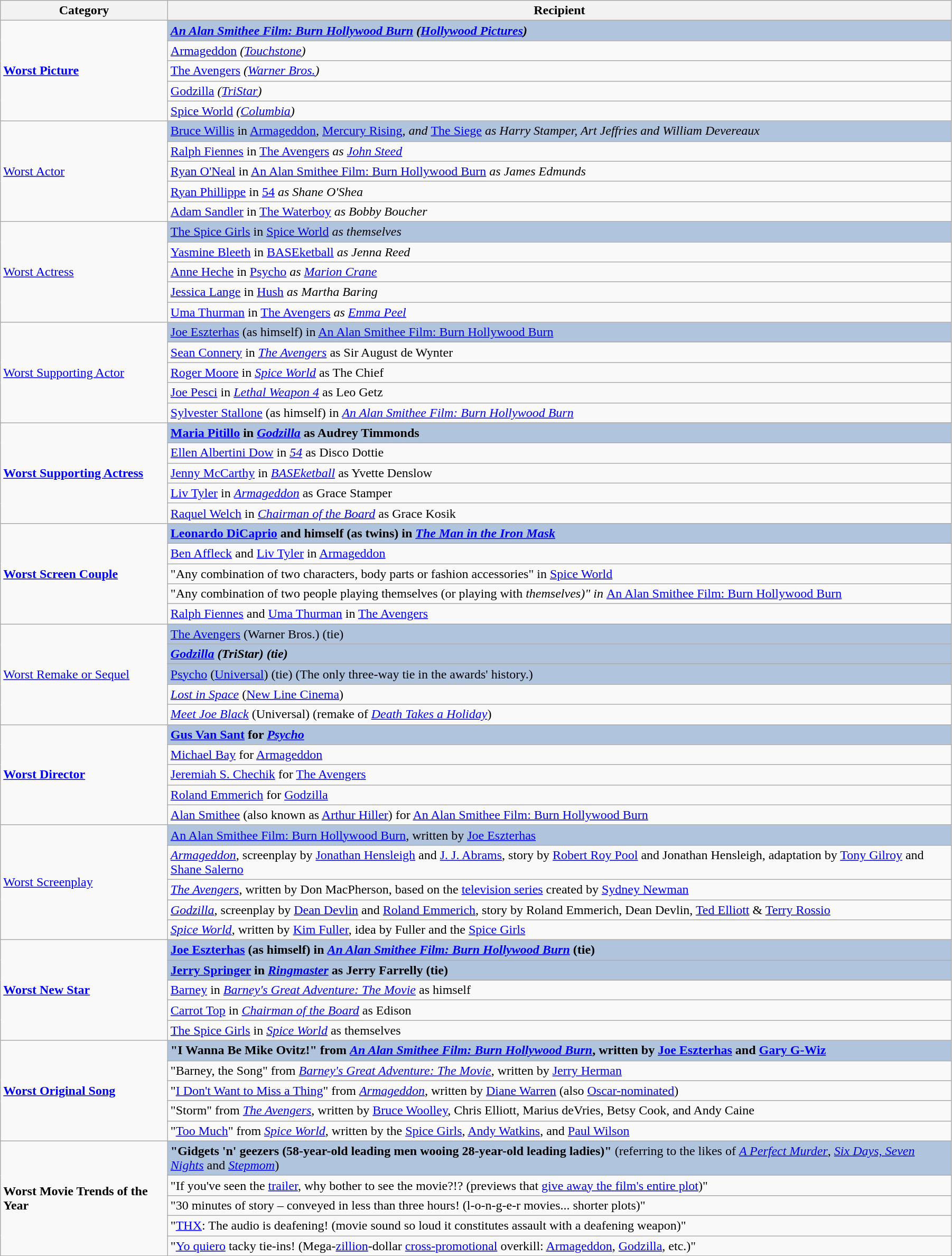<table class="wikitable" width="95%" align="centre">
<tr>
<th>Category</th>
<th>Recipient</th>
</tr>
<tr>
<td rowspan=5><strong><a href='#'>Worst Picture</a></strong></td>
<td style="background:#B0C4DE;"><strong><em><a href='#'>An Alan Smithee Film: Burn Hollywood Burn</a><em> (<a href='#'>Hollywood Pictures</a>)<strong></td>
</tr>
<tr>
<td></em><a href='#'>Armageddon</a><em> (<a href='#'>Touchstone</a>)</td>
</tr>
<tr>
<td></em><a href='#'>The Avengers</a><em> (<a href='#'>Warner Bros.</a>)</td>
</tr>
<tr>
<td></em><a href='#'>Godzilla</a><em> (<a href='#'>TriStar</a>)</td>
</tr>
<tr>
<td></em><a href='#'>Spice World</a><em> (<a href='#'>Columbia</a>)</td>
</tr>
<tr>
<td rowspan=5></strong><a href='#'>Worst Actor</a><strong></td>
<td style="background:#B0C4DE;"></strong><a href='#'>Bruce Willis</a> in </em><a href='#'>Armageddon</a><em>, </em><a href='#'>Mercury Rising</a><em>, and </em><a href='#'>The Siege</a><em> as Harry Stamper, Art Jeffries and William Devereaux<strong></td>
</tr>
<tr>
<td><a href='#'>Ralph Fiennes</a> in </em><a href='#'>The Avengers</a><em> as <a href='#'>John Steed</a></td>
</tr>
<tr>
<td><a href='#'>Ryan O'Neal</a> in </em><a href='#'>An Alan Smithee Film: Burn Hollywood Burn</a><em> as James Edmunds</td>
</tr>
<tr>
<td><a href='#'>Ryan Phillippe</a> in </em><a href='#'>54</a><em> as Shane O'Shea</td>
</tr>
<tr>
<td><a href='#'>Adam Sandler</a> in </em><a href='#'>The Waterboy</a><em> as Bobby Boucher</td>
</tr>
<tr>
<td rowspan=5></strong><a href='#'>Worst Actress</a><strong></td>
<td style="background:#B0C4DE;"></strong><a href='#'>The Spice Girls</a> in </em><a href='#'>Spice World</a><em> as themselves<strong></td>
</tr>
<tr>
<td><a href='#'>Yasmine Bleeth</a> in </em><a href='#'>BASEketball</a><em> as Jenna Reed</td>
</tr>
<tr>
<td><a href='#'>Anne Heche</a> in </em><a href='#'>Psycho</a><em> as <a href='#'>Marion Crane</a></td>
</tr>
<tr>
<td><a href='#'>Jessica Lange</a> in </em><a href='#'>Hush</a><em> as Martha Baring</td>
</tr>
<tr>
<td><a href='#'>Uma Thurman</a> in </em><a href='#'>The Avengers</a><em> as <a href='#'>Emma Peel</a></td>
</tr>
<tr>
<td rowspan=5></strong><a href='#'>Worst Supporting Actor</a><strong></td>
<td style="background:#B0C4DE;"></strong><a href='#'>Joe Eszterhas</a> (as himself) in </em><a href='#'>An Alan Smithee Film: Burn Hollywood Burn</a></em></strong></td>
</tr>
<tr>
<td><a href='#'>Sean Connery</a> in <em><a href='#'>The Avengers</a></em> as Sir August de Wynter</td>
</tr>
<tr>
<td><a href='#'>Roger Moore</a> in <em><a href='#'>Spice World</a></em> as The Chief</td>
</tr>
<tr>
<td><a href='#'>Joe Pesci</a> in <em><a href='#'>Lethal Weapon 4</a></em> as Leo Getz</td>
</tr>
<tr>
<td><a href='#'>Sylvester Stallone</a> (as himself) in <em><a href='#'>An Alan Smithee Film: Burn Hollywood Burn</a></em></td>
</tr>
<tr>
<td rowspan=5><strong><a href='#'>Worst Supporting Actress</a></strong></td>
<td style="background:#B0C4DE;"><strong><a href='#'>Maria Pitillo</a> in <em><a href='#'>Godzilla</a></em> as Audrey Timmonds</strong></td>
</tr>
<tr>
<td><a href='#'>Ellen Albertini Dow</a> in <em><a href='#'>54</a></em> as Disco Dottie</td>
</tr>
<tr>
<td><a href='#'>Jenny McCarthy</a> in <em><a href='#'>BASEketball</a></em> as Yvette Denslow</td>
</tr>
<tr>
<td><a href='#'>Liv Tyler</a> in <em><a href='#'>Armageddon</a></em> as Grace Stamper</td>
</tr>
<tr>
<td><a href='#'>Raquel Welch</a> in <em><a href='#'>Chairman of the Board</a></em> as Grace Kosik</td>
</tr>
<tr>
<td rowspan=5><strong><a href='#'>Worst Screen Couple</a></strong></td>
<td style="background:#B0C4DE;"><strong><a href='#'>Leonardo DiCaprio</a> and himself (as twins) in <em><a href='#'>The Man in the Iron Mask</a><strong><em></td>
</tr>
<tr>
<td><a href='#'>Ben Affleck</a> and <a href='#'>Liv Tyler</a> in </em><a href='#'>Armageddon</a><em></td>
</tr>
<tr>
<td>"Any combination of two characters, body parts or fashion accessories" in </em><a href='#'>Spice World</a><em></td>
</tr>
<tr>
<td>"Any combination of two people playing themselves (or playing </em>with<em> themselves)" in </em><a href='#'>An Alan Smithee Film: Burn Hollywood Burn</a><em></td>
</tr>
<tr>
<td><a href='#'>Ralph Fiennes</a> and <a href='#'>Uma Thurman</a> in </em><a href='#'>The Avengers</a><em></td>
</tr>
<tr>
<td rowspan=5></strong><a href='#'>Worst Remake or Sequel</a><strong></td>
<td style="background:#B0C4DE;"></em></strong><a href='#'>The Avengers</a></em> (Warner Bros.) (tie)</strong></td>
</tr>
<tr>
<td style="background:#B0C4DE;"><strong><em><a href='#'>Godzilla</a><em> (TriStar) (tie)<strong></td>
</tr>
<tr>
<td style="background:#B0C4DE;"></em></strong><a href='#'>Psycho</a></em> (<a href='#'>Universal</a>) (tie)</strong> (The only three-way tie in the awards' history.)</td>
</tr>
<tr>
<td><em><a href='#'>Lost in Space</a></em> (<a href='#'>New Line Cinema</a>)</td>
</tr>
<tr>
<td><em><a href='#'>Meet Joe Black</a></em> (Universal) (remake of <em><a href='#'>Death Takes a Holiday</a></em>)</td>
</tr>
<tr>
<td rowspan=5><strong><a href='#'>Worst Director</a></strong></td>
<td style="background:#B0C4DE;"><strong><a href='#'>Gus Van Sant</a> for <em><a href='#'>Psycho</a><strong><em></td>
</tr>
<tr>
<td><a href='#'>Michael Bay</a> for </em><a href='#'>Armageddon</a><em></td>
</tr>
<tr>
<td><a href='#'>Jeremiah S. Chechik</a> for </em><a href='#'>The Avengers</a><em></td>
</tr>
<tr>
<td><a href='#'>Roland Emmerich</a> for </em><a href='#'>Godzilla</a><em></td>
</tr>
<tr>
<td><a href='#'>Alan Smithee</a> (also known as <a href='#'>Arthur Hiller</a>) for </em><a href='#'>An Alan Smithee Film: Burn Hollywood Burn</a><em></td>
</tr>
<tr>
<td rowspan=5></strong><a href='#'>Worst Screenplay</a><strong></td>
<td style="background:#B0C4DE;"></em></strong><a href='#'>An Alan Smithee Film: Burn Hollywood Burn</a></em>, written by <a href='#'>Joe Eszterhas</a></strong></td>
</tr>
<tr>
<td><em><a href='#'>Armageddon</a></em>, screenplay by <a href='#'>Jonathan Hensleigh</a> and <a href='#'>J. J. Abrams</a>, story by <a href='#'>Robert Roy Pool</a> and Jonathan Hensleigh, adaptation by <a href='#'>Tony Gilroy</a> and <a href='#'>Shane Salerno</a></td>
</tr>
<tr>
<td><em><a href='#'>The Avengers</a></em>, written by Don MacPherson, based on the <a href='#'>television series</a> created by <a href='#'>Sydney Newman</a></td>
</tr>
<tr>
<td><em><a href='#'>Godzilla</a></em>, screenplay by <a href='#'>Dean Devlin</a> and <a href='#'>Roland Emmerich</a>, story by Roland Emmerich, Dean Devlin, <a href='#'>Ted Elliott</a> & <a href='#'>Terry Rossio</a></td>
</tr>
<tr>
<td><em><a href='#'>Spice World</a></em>, written by <a href='#'>Kim Fuller</a>, idea by Fuller and the <a href='#'>Spice Girls</a></td>
</tr>
<tr>
<td rowspan=5><strong><a href='#'>Worst New Star</a></strong></td>
<td style="background:#B0C4DE;"><strong><a href='#'>Joe Eszterhas</a> (as himself) in <em><a href='#'>An Alan Smithee Film: Burn Hollywood Burn</a></em> (tie)</strong></td>
</tr>
<tr>
<td style="background:#B0C4DE;"><strong><a href='#'>Jerry Springer</a> in <em><a href='#'>Ringmaster</a></em> as Jerry Farrelly (tie)</strong></td>
</tr>
<tr>
<td><a href='#'>Barney</a> in <em><a href='#'>Barney's Great Adventure: The Movie</a></em> as himself</td>
</tr>
<tr>
<td><a href='#'>Carrot Top</a> in <em><a href='#'>Chairman of the Board</a></em> as Edison</td>
</tr>
<tr>
<td><a href='#'>The Spice Girls</a> in <em><a href='#'>Spice World</a></em> as themselves</td>
</tr>
<tr>
<td rowspan=5><strong><a href='#'>Worst Original Song</a></strong></td>
<td style="background:#B0C4DE;"><strong>"I Wanna Be Mike Ovitz!" from <em><a href='#'>An Alan Smithee Film: Burn Hollywood Burn</a></em>, written by <a href='#'>Joe Eszterhas</a> and <a href='#'>Gary G-Wiz</a></strong></td>
</tr>
<tr>
<td>"Barney, the Song" from <em><a href='#'>Barney's Great Adventure: The Movie</a></em>, written by <a href='#'>Jerry Herman</a></td>
</tr>
<tr>
<td>"<a href='#'>I Don't Want to Miss a Thing</a>" from <em><a href='#'>Armageddon</a></em>, written by <a href='#'>Diane Warren</a> (also <a href='#'>Oscar-nominated</a>)</td>
</tr>
<tr>
<td>"Storm" from <em><a href='#'>The Avengers</a></em>, written by <a href='#'>Bruce Woolley</a>, Chris Elliott, Marius deVries, Betsy Cook, and Andy Caine</td>
</tr>
<tr>
<td>"<a href='#'>Too Much</a>" from <em><a href='#'>Spice World</a></em>, written by the <a href='#'>Spice Girls</a>, <a href='#'>Andy Watkins</a>, and <a href='#'>Paul Wilson</a></td>
</tr>
<tr>
<td rowspan=5><strong>Worst Movie Trends of the Year</strong></td>
<td style="background:#B0C4DE;"><strong>"Gidgets 'n' geezers (58-year-old leading men wooing 28-year-old leading ladies)"</strong> (referring to the likes of <em><a href='#'>A Perfect Murder</a></em>, <em><a href='#'>Six Days, Seven Nights</a></em> and <em><a href='#'>Stepmom</a></em>)</td>
</tr>
<tr>
<td>"If you've seen the <a href='#'>trailer</a>, why bother to see the movie?!? (previews that <a href='#'>give away the film's entire plot</a>)"</td>
</tr>
<tr>
<td>"30 minutes of story – conveyed in less than three hours! (l-o-n-g-e-r movies... shorter plots)"</td>
</tr>
<tr>
<td>"<a href='#'>THX</a>: The audio is deafening! (movie sound so loud it constitutes assault with a deafening weapon)"</td>
</tr>
<tr>
<td>"<a href='#'>Yo quiero</a> tacky tie-ins! (Mega-<a href='#'>zillion</a>-dollar <a href='#'>cross-promotional</a> overkill: <a href='#'>Armageddon</a>, <a href='#'>Godzilla</a>, etc.)"</td>
</tr>
</table>
